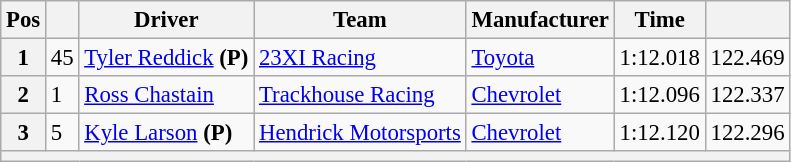<table class="wikitable" style="font-size:95%">
<tr>
<th>Pos</th>
<th></th>
<th>Driver</th>
<th>Team</th>
<th>Manufacturer</th>
<th>Time</th>
<th></th>
</tr>
<tr>
<th>1</th>
<td>45</td>
<td><a href='#'>Tyler Reddick</a> <strong>(P)</strong></td>
<td><a href='#'>23XI Racing</a></td>
<td><a href='#'>Toyota</a></td>
<td>1:12.018</td>
<td>122.469</td>
</tr>
<tr>
<th>2</th>
<td>1</td>
<td><a href='#'>Ross Chastain</a></td>
<td><a href='#'>Trackhouse Racing</a></td>
<td><a href='#'>Chevrolet</a></td>
<td>1:12.096</td>
<td>122.337</td>
</tr>
<tr>
<th>3</th>
<td>5</td>
<td><a href='#'>Kyle Larson</a> <strong>(P)</strong></td>
<td><a href='#'>Hendrick Motorsports</a></td>
<td><a href='#'>Chevrolet</a></td>
<td>1:12.120</td>
<td>122.296</td>
</tr>
<tr>
<th colspan="7"></th>
</tr>
</table>
